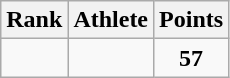<table class=wikitable style="text-align:center;">
<tr>
<th>Rank</th>
<th>Athlete</th>
<th>Points</th>
</tr>
<tr>
<td></td>
<td align=left></td>
<td><strong>57</strong></td>
</tr>
</table>
